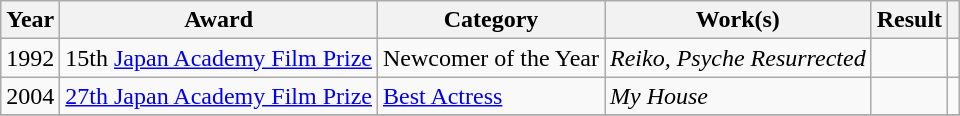<table class="wikitable">
<tr>
<th>Year</th>
<th>Award</th>
<th>Category</th>
<th>Work(s)</th>
<th>Result</th>
<th></th>
</tr>
<tr>
<td>1992</td>
<td>15th <a href='#'>Japan Academy Film Prize</a></td>
<td>Newcomer of the Year</td>
<td><em>Reiko, Psyche Resurrected</em></td>
<td></td>
<td></td>
</tr>
<tr>
<td>2004</td>
<td><a href='#'>27th Japan Academy Film Prize</a></td>
<td><a href='#'>Best Actress</a></td>
<td><em>My House</em></td>
<td></td>
<td></td>
</tr>
<tr>
</tr>
</table>
